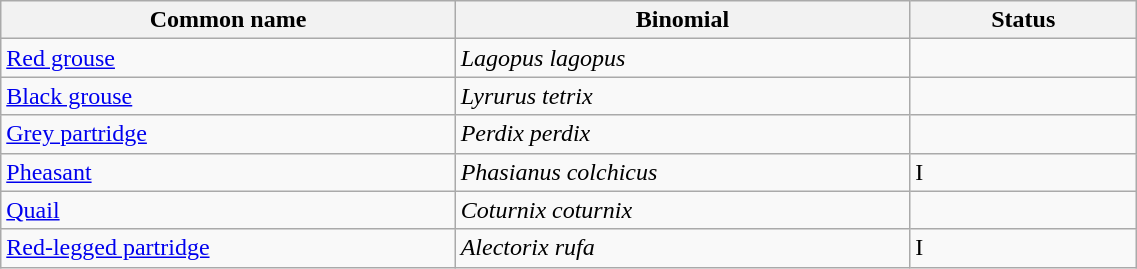<table style="width:60%;" class="wikitable">
<tr>
<th width=40%>Common name</th>
<th width=40%>Binomial</th>
<th width=20%>Status</th>
</tr>
<tr>
<td><a href='#'>Red grouse</a></td>
<td><em>Lagopus lagopus</em></td>
<td></td>
</tr>
<tr>
<td><a href='#'>Black grouse</a></td>
<td><em>Lyrurus tetrix</em></td>
<td></td>
</tr>
<tr>
<td><a href='#'>Grey partridge</a></td>
<td><em>Perdix perdix</em></td>
<td></td>
</tr>
<tr>
<td><a href='#'>Pheasant</a></td>
<td><em>Phasianus colchicus</em></td>
<td>I</td>
</tr>
<tr>
<td><a href='#'>Quail</a></td>
<td><em>Coturnix coturnix</em></td>
<td></td>
</tr>
<tr>
<td><a href='#'>Red-legged partridge</a></td>
<td><em>Alectorix rufa</em></td>
<td>I</td>
</tr>
</table>
